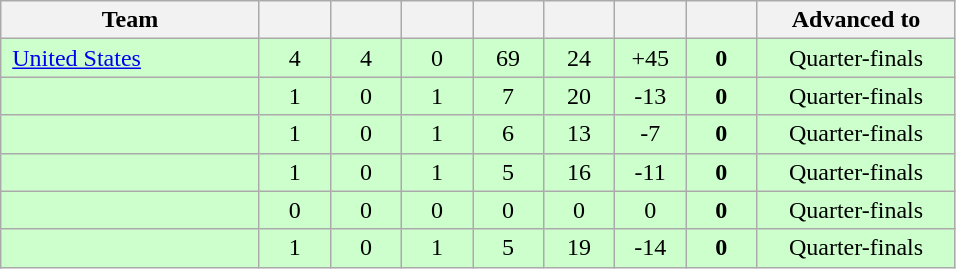<table class="wikitable" style="text-align:center;">
<tr>
<th width=165>Team</th>
<th width=40></th>
<th width=40></th>
<th width=40></th>
<th width=40></th>
<th width=40></th>
<th width=40></th>
<th width=40></th>
<th width=125>Advanced to</th>
</tr>
<tr style="background:#cfc">
<td style="text-align:left;"> <a href='#'>United States</a></td>
<td>4</td>
<td>4</td>
<td>0</td>
<td>69</td>
<td>24</td>
<td>+45</td>
<td><strong>0</strong></td>
<td>Quarter-finals</td>
</tr>
<tr style="background:#cfc">
<td style="text-align:left;"></td>
<td>1</td>
<td>0</td>
<td>1</td>
<td>7</td>
<td>20</td>
<td>-13</td>
<td><strong>0</strong></td>
<td>Quarter-finals</td>
</tr>
<tr style="background:#cfc">
<td style="text-align:left;"></td>
<td>1</td>
<td>0</td>
<td>1</td>
<td>6</td>
<td>13</td>
<td>-7</td>
<td><strong>0</strong></td>
<td>Quarter-finals</td>
</tr>
<tr style="background:#cfc">
<td style="text-align:left;"></td>
<td>1</td>
<td>0</td>
<td>1</td>
<td>5</td>
<td>16</td>
<td>-11</td>
<td><strong>0</strong></td>
<td>Quarter-finals</td>
</tr>
<tr style="background:#cfc">
<td style="text-align:left;"></td>
<td>0</td>
<td>0</td>
<td>0</td>
<td>0</td>
<td>0</td>
<td>0</td>
<td><strong>0</strong></td>
<td>Quarter-finals</td>
</tr>
<tr style="background:#cfc">
<td style="text-align:left;"></td>
<td>1</td>
<td>0</td>
<td>1</td>
<td>5</td>
<td>19</td>
<td>-14</td>
<td><strong>0</strong></td>
<td>Quarter-finals</td>
</tr>
</table>
